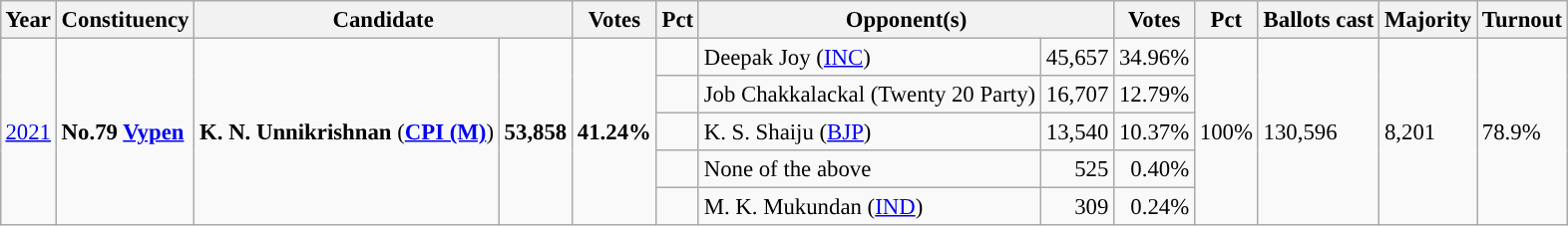<table class="wikitable" style="margin:0.5em ; font-size:95%">
<tr>
<th>Year</th>
<th>Constituency</th>
<th colspan=2>Candidate</th>
<th>Votes</th>
<th>Pct</th>
<th colspan=2>Opponent(s)</th>
<th>Votes</th>
<th>Pct</th>
<th>Ballots cast</th>
<th>Majority</th>
<th>Turnout</th>
</tr>
<tr>
<td rowspan=5><a href='#'>2021</a></td>
<td rowspan=5><strong>No.79 <a href='#'>Vypen</a></strong></td>
<td rowspan=5><strong>K. N. Unnikrishnan</strong> (<a href='#'><strong>CPI (M)</strong></a>)</td>
<td rowspan=5 align=right><strong>53,858</strong></td>
<td rowspan=5><strong>41.24%</strong></td>
<td></td>
<td>Deepak Joy (<a href='#'>INC</a>)</td>
<td align=right>45,657</td>
<td>34.96%</td>
<td rowspan=5>100%</td>
<td rowspan=5>130,596</td>
<td rowspan=5>8,201</td>
<td rowspan=5>78.9%</td>
</tr>
<tr>
<td></td>
<td>Job Chakkalackal (Twenty 20 Party)</td>
<td align=right>16,707</td>
<td align=right>12.79%</td>
</tr>
<tr>
<td bgcolor=></td>
<td>K. S. Shaiju (<a href='#'>BJP</a>)</td>
<td align=right>13,540</td>
<td align=right>10.37%</td>
</tr>
<tr>
<td bgcolor=></td>
<td>None of the above</td>
<td align=right>525</td>
<td align=right>0.40%</td>
</tr>
<tr>
<td></td>
<td>M. K. Mukundan (<a href='#'>IND</a>)</td>
<td align=right>309</td>
<td align=right>0.24%</td>
</tr>
</table>
